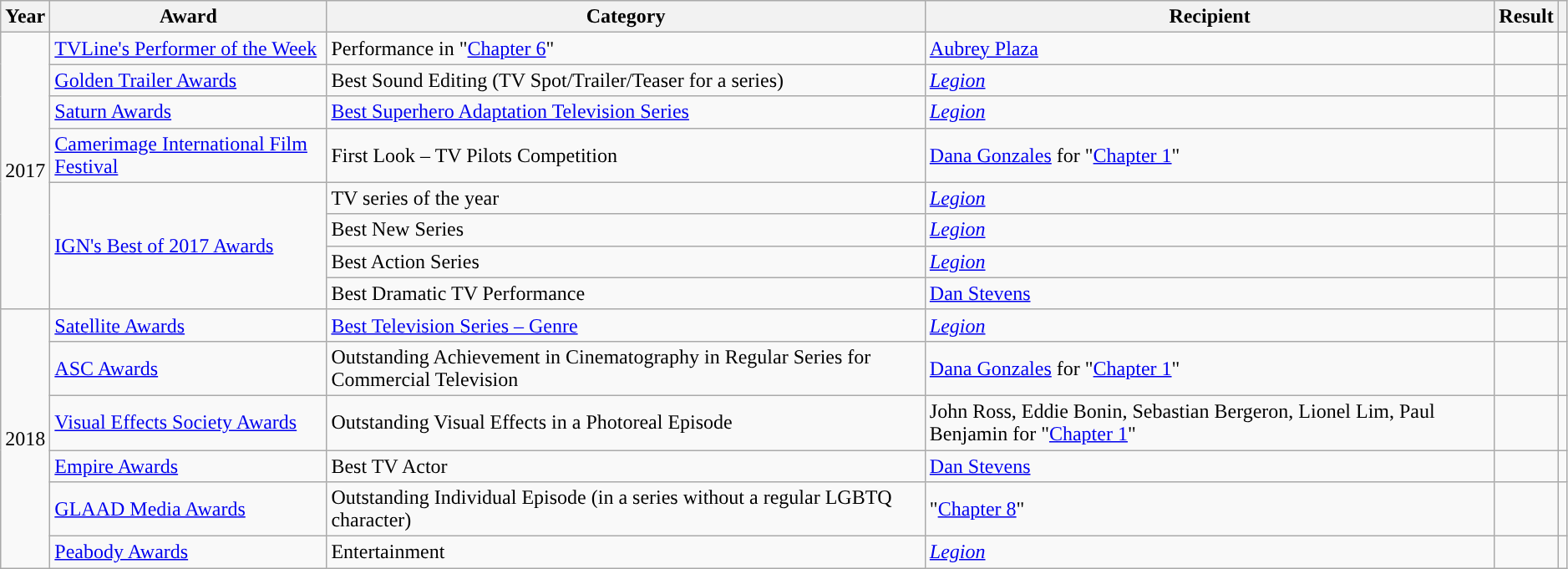<table class="wikitable sortable" style="width: 99%;">
<tr>
<th>Year</th>
<th>Award</th>
<th>Category</th>
<th>Recipient</th>
<th>Result</th>
<th scope="col" class="unsortable"></th>
</tr>
<tr>
<td rowspan="8">2017</td>
<td><a href='#'>TVLine's Performer of the Week</a></td>
<td>Performance in "<a href='#'>Chapter 6</a>"</td>
<td><a href='#'>Aubrey Plaza</a></td>
<td></td>
<td style="text-align:center;"></td>
</tr>
<tr>
<td><a href='#'>Golden Trailer Awards</a></td>
<td>Best Sound Editing (TV Spot/Trailer/Teaser for a series)</td>
<td><em><a href='#'>Legion</a></em></td>
<td></td>
<td style="text-align:center;"></td>
</tr>
<tr>
<td><a href='#'>Saturn Awards</a></td>
<td><a href='#'>Best Superhero Adaptation Television Series</a></td>
<td><em><a href='#'>Legion</a></em></td>
<td></td>
<td style="text-align:center;"></td>
</tr>
<tr>
<td><a href='#'>Camerimage International Film Festival</a></td>
<td>First Look – TV Pilots Competition</td>
<td><a href='#'>Dana Gonzales</a> for "<a href='#'>Chapter 1</a>"</td>
<td></td>
<td style="text-align:center;"></td>
</tr>
<tr>
<td rowspan="4"><a href='#'>IGN's Best of 2017 Awards</a></td>
<td>TV series of the year</td>
<td><em><a href='#'>Legion</a></em></td>
<td></td>
<td style="text-align:center;"></td>
</tr>
<tr>
<td>Best New Series</td>
<td><em><a href='#'>Legion</a></em></td>
<td></td>
<td style="text-align:center;"></td>
</tr>
<tr>
<td>Best Action Series</td>
<td><em><a href='#'>Legion</a></em></td>
<td></td>
<td style="text-align:center;"></td>
</tr>
<tr>
<td>Best Dramatic TV Performance</td>
<td><a href='#'>Dan Stevens</a></td>
<td></td>
<td style="text-align:center;"></td>
</tr>
<tr>
<td rowspan="6">2018</td>
<td><a href='#'>Satellite Awards</a></td>
<td><a href='#'>Best Television Series – Genre</a></td>
<td><em><a href='#'>Legion</a></em></td>
<td></td>
<td style="text-align:center;"></td>
</tr>
<tr>
<td><a href='#'>ASC Awards</a></td>
<td>Outstanding Achievement in Cinematography in Regular Series for Commercial Television</td>
<td><a href='#'>Dana Gonzales</a> for "<a href='#'>Chapter 1</a>"</td>
<td></td>
<td style="text-align:center;"></td>
</tr>
<tr>
<td><a href='#'>Visual Effects Society Awards</a></td>
<td>Outstanding Visual Effects in a Photoreal Episode</td>
<td>John Ross, Eddie Bonin, Sebastian Bergeron, Lionel Lim, Paul Benjamin for "<a href='#'>Chapter 1</a>"</td>
<td></td>
<td style="text-align:center;"></td>
</tr>
<tr>
<td><a href='#'>Empire Awards</a></td>
<td>Best TV Actor</td>
<td><a href='#'>Dan Stevens</a></td>
<td></td>
<td style="text-align:center;"></td>
</tr>
<tr>
<td><a href='#'>GLAAD Media Awards</a></td>
<td>Outstanding Individual Episode (in a series without a regular LGBTQ character)</td>
<td>"<a href='#'>Chapter 8</a>"</td>
<td></td>
<td style="text-align:center;"></td>
</tr>
<tr>
<td><a href='#'>Peabody Awards</a></td>
<td>Entertainment</td>
<td><em><a href='#'>Legion</a></em></td>
<td></td>
<td style="text-align:center;"></td>
</tr>
</table>
